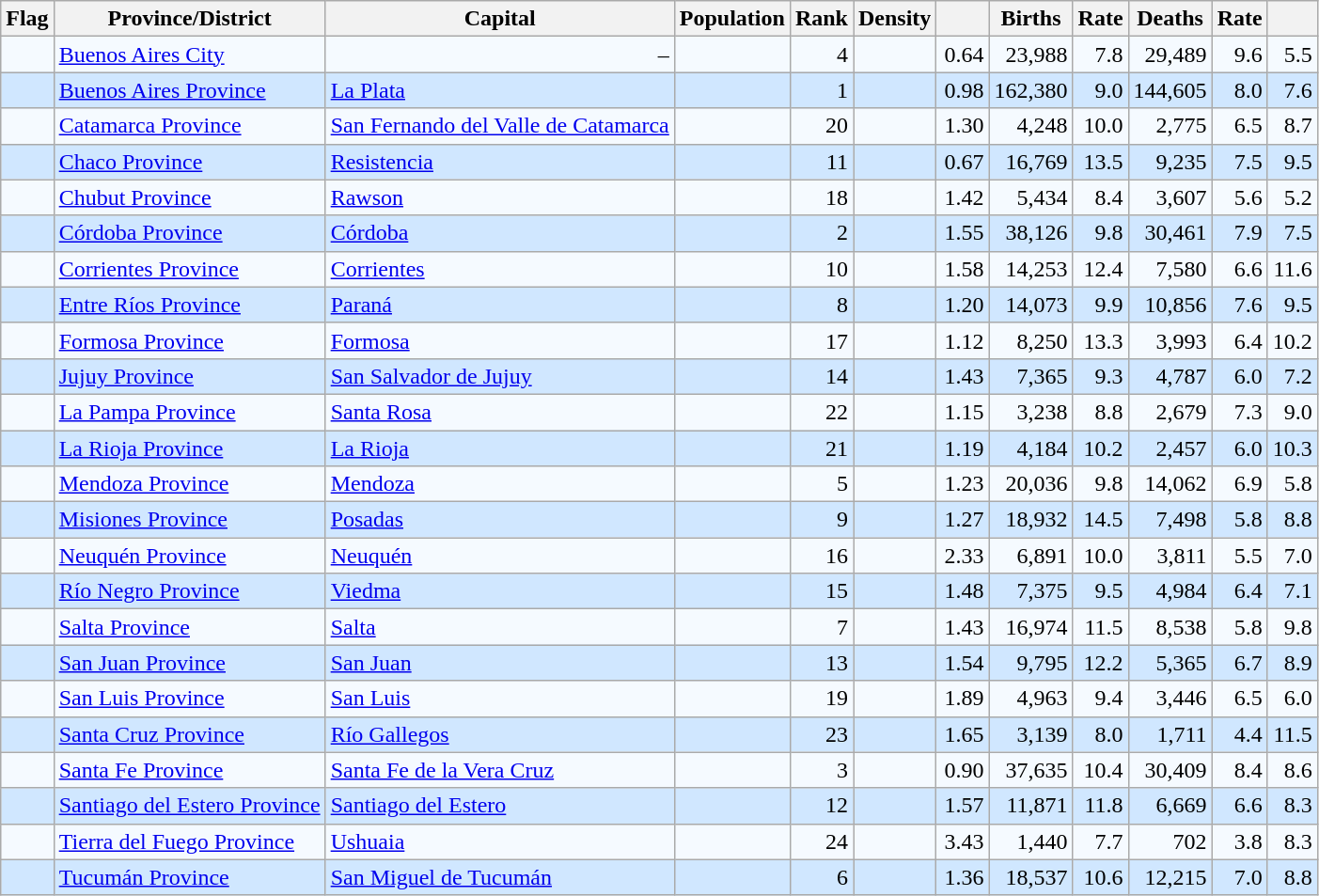<table class="wikitable sortable" style="text-align:right;">
<tr>
<th>Flag</th>
<th>Province/District</th>
<th>Capital</th>
<th>Population<br></th>
<th>Rank</th>
<th width="30px">Density </th>
<th width="30px"></th>
<th width="30px">Births </th>
<th>Rate</th>
<th width="30px">Deaths </th>
<th>Rate</th>
<th><br></th>
</tr>
<tr bgcolor="#f5faff">
<td></td>
<td \\\\ align="left"><a href='#'>Buenos Aires City</a></td>
<td>–</td>
<td></td>
<td>4</td>
<td></td>
<td>0.64</td>
<td>23,988</td>
<td>7.8</td>
<td>29,489</td>
<td>9.6</td>
<td>5.5</td>
</tr>
<tr bgcolor="#d0e7ff">
<td></td>
<td align="left"><a href='#'>Buenos Aires Province</a></td>
<td align="left"><a href='#'>La Plata</a></td>
<td></td>
<td>1</td>
<td></td>
<td>0.98</td>
<td>162,380</td>
<td>9.0</td>
<td>144,605</td>
<td>8.0</td>
<td>7.6</td>
</tr>
<tr bgcolor="#f5faff">
<td></td>
<td align="left"><a href='#'>Catamarca Province</a></td>
<td align="left"><a href='#'>San Fernando del Valle de Catamarca</a></td>
<td></td>
<td>20</td>
<td></td>
<td>1.30</td>
<td>4,248</td>
<td>10.0</td>
<td>2,775</td>
<td>6.5</td>
<td>8.7</td>
</tr>
<tr bgcolor="#d0e7ff">
<td></td>
<td align="left"><a href='#'>Chaco Province</a></td>
<td align="left"><a href='#'>Resistencia</a></td>
<td></td>
<td>11</td>
<td></td>
<td>0.67</td>
<td>16,769</td>
<td>13.5</td>
<td>9,235</td>
<td>7.5</td>
<td>9.5</td>
</tr>
<tr bgcolor="#f5faff">
<td></td>
<td align="left"><a href='#'>Chubut Province</a></td>
<td align="left"><a href='#'>Rawson</a></td>
<td></td>
<td>18</td>
<td></td>
<td>1.42</td>
<td>5,434</td>
<td>8.4</td>
<td>3,607</td>
<td>5.6</td>
<td>5.2</td>
</tr>
<tr bgcolor="#d0e7ff">
<td></td>
<td align="left"><a href='#'>Córdoba Province</a></td>
<td align="left"><a href='#'>Córdoba</a></td>
<td></td>
<td>2</td>
<td></td>
<td>1.55</td>
<td>38,126</td>
<td>9.8</td>
<td>30,461</td>
<td>7.9</td>
<td>7.5</td>
</tr>
<tr bgcolor="#f5faff">
<td></td>
<td align="left"><a href='#'>Corrientes Province</a></td>
<td align="left"><a href='#'>Corrientes</a></td>
<td></td>
<td>10</td>
<td></td>
<td>1.58</td>
<td>14,253</td>
<td>12.4</td>
<td>7,580</td>
<td>6.6</td>
<td>11.6</td>
</tr>
<tr bgcolor="#d0e7ff">
<td></td>
<td align="left"><a href='#'>Entre Ríos Province</a></td>
<td align="left"><a href='#'>Paraná</a></td>
<td></td>
<td>8</td>
<td></td>
<td>1.20</td>
<td>14,073</td>
<td>9.9</td>
<td>10,856</td>
<td>7.6</td>
<td>9.5</td>
</tr>
<tr bgcolor="#f5faff">
<td></td>
<td align="left"><a href='#'>Formosa Province</a></td>
<td align="left"><a href='#'>Formosa</a></td>
<td></td>
<td>17</td>
<td></td>
<td>1.12</td>
<td>8,250</td>
<td>13.3</td>
<td>3,993</td>
<td>6.4</td>
<td>10.2</td>
</tr>
<tr bgcolor="#d0e7ff">
<td></td>
<td align="left"><a href='#'>Jujuy Province</a></td>
<td align="left"><a href='#'>San Salvador de Jujuy</a></td>
<td></td>
<td>14</td>
<td></td>
<td>1.43</td>
<td>7,365</td>
<td>9.3</td>
<td>4,787</td>
<td>6.0</td>
<td>7.2</td>
</tr>
<tr bgcolor="#f5faff">
<td></td>
<td align="left"><a href='#'>La Pampa Province</a></td>
<td align="left"><a href='#'>Santa Rosa</a></td>
<td></td>
<td>22</td>
<td></td>
<td>1.15</td>
<td>3,238</td>
<td>8.8</td>
<td>2,679</td>
<td>7.3</td>
<td>9.0</td>
</tr>
<tr bgcolor="#d0e7ff">
<td></td>
<td align="left"><a href='#'>La Rioja Province</a></td>
<td align="left"><a href='#'>La Rioja</a></td>
<td></td>
<td>21</td>
<td></td>
<td>1.19</td>
<td>4,184</td>
<td>10.2</td>
<td>2,457</td>
<td>6.0</td>
<td>10.3</td>
</tr>
<tr bgcolor="#f5faff">
<td></td>
<td align="left"><a href='#'>Mendoza Province</a></td>
<td align="left"><a href='#'>Mendoza</a></td>
<td></td>
<td>5</td>
<td></td>
<td>1.23</td>
<td>20,036</td>
<td>9.8</td>
<td>14,062</td>
<td>6.9</td>
<td>5.8</td>
</tr>
<tr bgcolor="#d0e7ff">
<td></td>
<td align="left"><a href='#'>Misiones Province</a></td>
<td align="left"><a href='#'>Posadas</a></td>
<td></td>
<td>9</td>
<td></td>
<td>1.27</td>
<td>18,932</td>
<td>14.5</td>
<td>7,498</td>
<td>5.8</td>
<td>8.8</td>
</tr>
<tr bgcolor="#f5faff">
<td></td>
<td align="left"><a href='#'>Neuquén Province</a></td>
<td align="left"><a href='#'>Neuquén</a></td>
<td></td>
<td>16</td>
<td></td>
<td>2.33</td>
<td>6,891</td>
<td>10.0</td>
<td>3,811</td>
<td>5.5</td>
<td>7.0</td>
</tr>
<tr bgcolor="#d0e7ff">
<td></td>
<td align="left"><a href='#'>Río Negro Province</a></td>
<td align="left"><a href='#'>Viedma</a></td>
<td></td>
<td>15</td>
<td></td>
<td>1.48</td>
<td>7,375</td>
<td>9.5</td>
<td>4,984</td>
<td>6.4</td>
<td>7.1</td>
</tr>
<tr bgcolor="#f5faff">
<td></td>
<td align="left"><a href='#'>Salta Province</a></td>
<td align="left"><a href='#'>Salta</a></td>
<td></td>
<td>7</td>
<td></td>
<td>1.43</td>
<td>16,974</td>
<td>11.5</td>
<td>8,538</td>
<td>5.8</td>
<td>9.8</td>
</tr>
<tr bgcolor="#d0e7ff">
<td></td>
<td align="left"><a href='#'>San Juan Province</a></td>
<td align="left"><a href='#'>San Juan</a></td>
<td></td>
<td>13</td>
<td></td>
<td>1.54</td>
<td>9,795</td>
<td>12.2</td>
<td>5,365</td>
<td>6.7</td>
<td>8.9</td>
</tr>
<tr bgcolor="#f5faff">
<td></td>
<td align="left"><a href='#'>San Luis Province</a></td>
<td align="left"><a href='#'>San Luis</a></td>
<td></td>
<td>19</td>
<td></td>
<td>1.89</td>
<td>4,963</td>
<td>9.4</td>
<td>3,446</td>
<td>6.5</td>
<td>6.0</td>
</tr>
<tr bgcolor="#d0e7ff">
<td></td>
<td align="left"><a href='#'>Santa Cruz Province</a></td>
<td align="left"><a href='#'>Río Gallegos</a></td>
<td></td>
<td>23</td>
<td></td>
<td>1.65</td>
<td>3,139</td>
<td>8.0</td>
<td>1,711</td>
<td>4.4</td>
<td>11.5</td>
</tr>
<tr bgcolor="#f5faff">
<td></td>
<td align="left"><a href='#'>Santa Fe Province</a></td>
<td align="left"><a href='#'>Santa Fe de la Vera Cruz</a></td>
<td></td>
<td>3</td>
<td></td>
<td>0.90</td>
<td>37,635</td>
<td>10.4</td>
<td>30,409</td>
<td>8.4</td>
<td>8.6</td>
</tr>
<tr bgcolor="#d0e7ff">
<td></td>
<td align="left"><a href='#'>Santiago del Estero Province</a></td>
<td align="left"><a href='#'>Santiago del Estero</a></td>
<td></td>
<td>12</td>
<td></td>
<td>1.57</td>
<td>11,871</td>
<td>11.8</td>
<td>6,669</td>
<td>6.6</td>
<td>8.3</td>
</tr>
<tr bgcolor="#f5faff">
<td></td>
<td align="left"><a href='#'>Tierra del Fuego Province</a> </td>
<td align="left"><a href='#'>Ushuaia</a></td>
<td></td>
<td>24</td>
<td></td>
<td>3.43</td>
<td>1,440</td>
<td>7.7</td>
<td>702</td>
<td>3.8</td>
<td>8.3</td>
</tr>
<tr bgcolor="#d0e7ff">
<td></td>
<td align="left"><a href='#'>Tucumán Province</a></td>
<td align="left"><a href='#'>San Miguel de Tucumán</a></td>
<td></td>
<td>6</td>
<td></td>
<td>1.36</td>
<td>18,537</td>
<td>10.6</td>
<td>12,215</td>
<td>7.0</td>
<td>8.8</td>
</tr>
</table>
